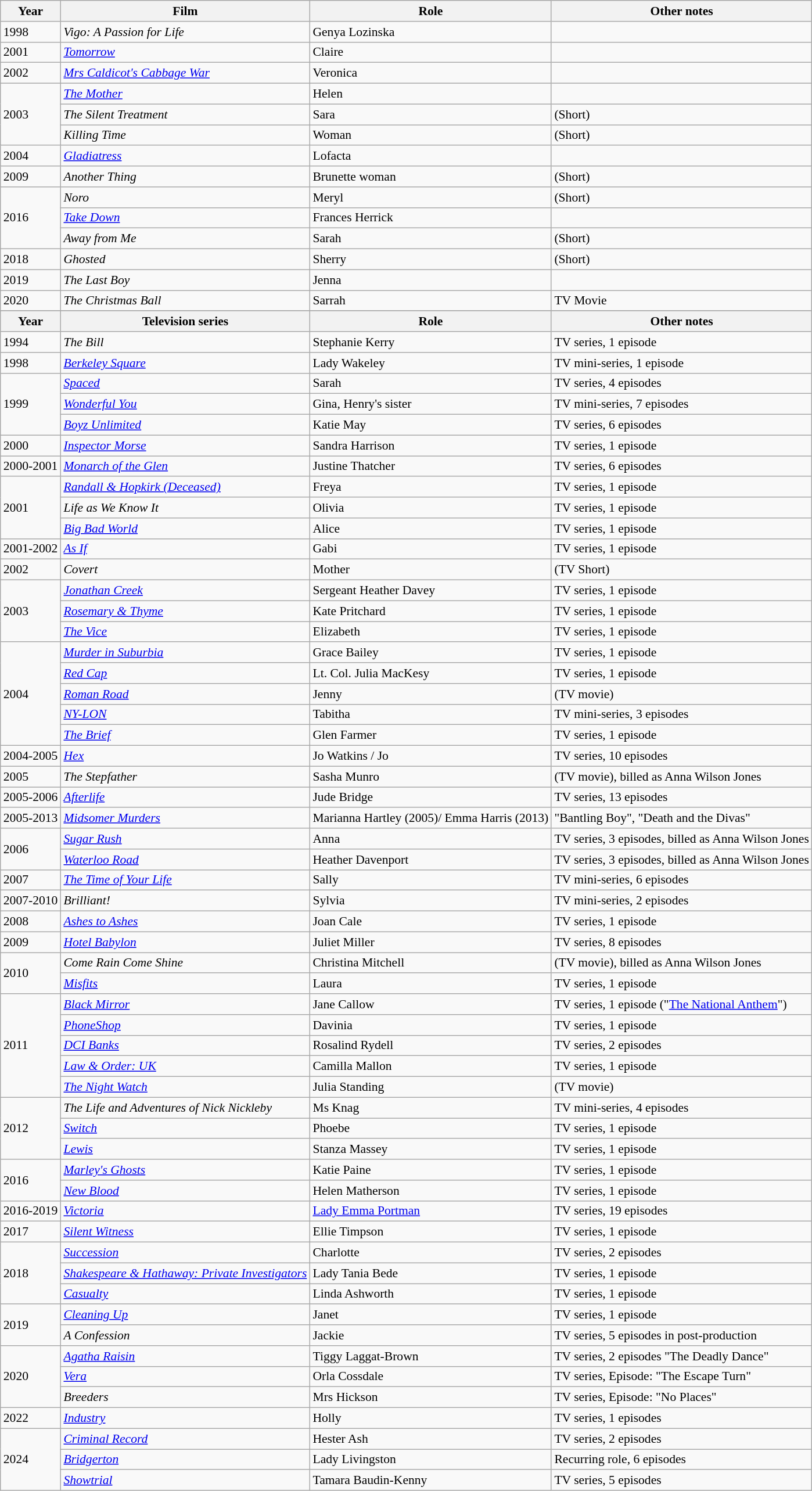<table class="wikitable" style="font-size: 90%;">
<tr>
<th>Year</th>
<th>Film</th>
<th>Role</th>
<th>Other notes</th>
</tr>
<tr>
<td>1998</td>
<td><em>Vigo: A Passion for Life</em></td>
<td>Genya Lozinska</td>
<td></td>
</tr>
<tr>
<td>2001</td>
<td><em><a href='#'>Tomorrow</a></em></td>
<td>Claire</td>
<td></td>
</tr>
<tr>
<td>2002</td>
<td><em><a href='#'>Mrs Caldicot's Cabbage War</a></em></td>
<td>Veronica</td>
<td></td>
</tr>
<tr>
<td rowspan="3">2003</td>
<td><em><a href='#'>The Mother</a></em></td>
<td>Helen</td>
<td></td>
</tr>
<tr>
<td><em>The Silent Treatment</em></td>
<td>Sara</td>
<td>(Short)</td>
</tr>
<tr>
<td><em>Killing Time</em></td>
<td>Woman</td>
<td>(Short)</td>
</tr>
<tr>
<td>2004</td>
<td><em><a href='#'>Gladiatress</a></em></td>
<td>Lofacta</td>
<td></td>
</tr>
<tr>
<td>2009</td>
<td><em>Another Thing</em></td>
<td>Brunette woman</td>
<td>(Short)</td>
</tr>
<tr>
<td rowspan="3">2016</td>
<td><em>Noro</em></td>
<td>Meryl</td>
<td>(Short)</td>
</tr>
<tr>
<td><em><a href='#'>Take Down</a></em></td>
<td>Frances Herrick</td>
<td></td>
</tr>
<tr>
<td><em>Away from Me</em></td>
<td>Sarah</td>
<td>(Short)</td>
</tr>
<tr>
<td>2018</td>
<td><em>Ghosted</em></td>
<td>Sherry</td>
<td>(Short)</td>
</tr>
<tr>
<td>2019</td>
<td><em>The Last Boy</em></td>
<td>Jenna</td>
<td></td>
</tr>
<tr>
<td>2020</td>
<td><em>The Christmas Ball</em></td>
<td>Sarrah</td>
<td>TV Movie</td>
</tr>
<tr>
</tr>
<tr>
<th>Year</th>
<th>Television series</th>
<th>Role</th>
<th>Other notes</th>
</tr>
<tr>
<td>1994</td>
<td><em>The Bill</em></td>
<td>Stephanie Kerry</td>
<td>TV series, 1 episode</td>
</tr>
<tr>
<td>1998</td>
<td><em><a href='#'>Berkeley Square</a></em></td>
<td>Lady Wakeley</td>
<td>TV mini-series, 1 episode</td>
</tr>
<tr>
<td rowspan="3">1999</td>
<td><em><a href='#'>Spaced</a></em></td>
<td>Sarah</td>
<td>TV series, 4 episodes</td>
</tr>
<tr>
<td><em><a href='#'>Wonderful You</a></em></td>
<td>Gina, Henry's sister</td>
<td>TV mini-series, 7 episodes</td>
</tr>
<tr>
<td><em><a href='#'>Boyz Unlimited</a></em></td>
<td>Katie May</td>
<td>TV series, 6 episodes</td>
</tr>
<tr>
<td>2000</td>
<td><em><a href='#'>Inspector Morse</a></em></td>
<td>Sandra Harrison</td>
<td>TV series, 1 episode</td>
</tr>
<tr>
<td>2000-2001</td>
<td><em><a href='#'>Monarch of the Glen</a></em></td>
<td>Justine Thatcher</td>
<td>TV series, 6 episodes</td>
</tr>
<tr>
<td rowspan="3">2001</td>
<td><em><a href='#'>Randall & Hopkirk (Deceased)</a></em></td>
<td>Freya</td>
<td>TV series, 1 episode</td>
</tr>
<tr>
<td><em>Life as We Know It</em></td>
<td>Olivia</td>
<td>TV series, 1 episode</td>
</tr>
<tr>
<td><em><a href='#'>Big Bad World</a></em></td>
<td>Alice</td>
<td>TV series, 1 episode</td>
</tr>
<tr>
<td>2001-2002</td>
<td><em><a href='#'>As If</a></em></td>
<td>Gabi</td>
<td>TV series, 1 episode</td>
</tr>
<tr>
<td>2002</td>
<td><em>Covert</em></td>
<td>Mother</td>
<td>(TV Short)</td>
</tr>
<tr>
<td rowspan="3">2003</td>
<td><em><a href='#'>Jonathan Creek</a></em></td>
<td>Sergeant Heather Davey</td>
<td>TV series, 1 episode</td>
</tr>
<tr>
<td><em><a href='#'>Rosemary & Thyme</a></em></td>
<td>Kate Pritchard</td>
<td>TV series, 1 episode</td>
</tr>
<tr>
<td><em><a href='#'>The Vice</a></em></td>
<td>Elizabeth</td>
<td>TV series, 1 episode</td>
</tr>
<tr>
<td rowspan="5">2004</td>
<td><em><a href='#'>Murder in Suburbia</a></em></td>
<td>Grace Bailey</td>
<td>TV series, 1 episode</td>
</tr>
<tr>
<td><em><a href='#'>Red Cap</a></em></td>
<td>Lt. Col. Julia MacKesy</td>
<td>TV series, 1 episode</td>
</tr>
<tr>
<td><em><a href='#'>Roman Road</a></em></td>
<td>Jenny</td>
<td>(TV movie)</td>
</tr>
<tr>
<td><em><a href='#'>NY-LON</a></em></td>
<td>Tabitha</td>
<td>TV mini-series, 3 episodes</td>
</tr>
<tr>
<td><em><a href='#'>The Brief</a></em></td>
<td>Glen Farmer</td>
<td>TV series, 1 episode</td>
</tr>
<tr>
<td>2004-2005</td>
<td><em><a href='#'>Hex</a></em></td>
<td>Jo Watkins / Jo</td>
<td>TV series, 10 episodes</td>
</tr>
<tr>
<td>2005</td>
<td><em>The Stepfather</em></td>
<td>Sasha Munro</td>
<td>(TV movie), billed as Anna Wilson Jones</td>
</tr>
<tr>
<td>2005-2006</td>
<td><em><a href='#'>Afterlife</a></em></td>
<td>Jude Bridge</td>
<td>TV series, 13 episodes</td>
</tr>
<tr>
<td>2005-2013</td>
<td><em><a href='#'>Midsomer Murders</a></em></td>
<td>Marianna Hartley (2005)/ Emma Harris (2013)</td>
<td>"Bantling Boy", "Death and the Divas"</td>
</tr>
<tr>
<td rowspan="2">2006</td>
<td><em><a href='#'>Sugar Rush</a></em></td>
<td>Anna</td>
<td>TV series, 3 episodes, billed as Anna Wilson Jones</td>
</tr>
<tr>
<td><em><a href='#'>Waterloo Road</a></em></td>
<td>Heather Davenport</td>
<td>TV series, 3 episodes, billed as Anna Wilson Jones</td>
</tr>
<tr>
<td>2007</td>
<td><em><a href='#'>The Time of Your Life</a></em></td>
<td>Sally</td>
<td>TV mini-series, 6 episodes</td>
</tr>
<tr>
<td>2007-2010</td>
<td><em>Brilliant!</em></td>
<td>Sylvia</td>
<td>TV mini-series, 2 episodes</td>
</tr>
<tr>
<td>2008</td>
<td><em><a href='#'>Ashes to Ashes</a></em></td>
<td>Joan Cale</td>
<td>TV series, 1 episode</td>
</tr>
<tr>
<td>2009</td>
<td><em><a href='#'>Hotel Babylon</a></em></td>
<td>Juliet Miller</td>
<td>TV series, 8 episodes</td>
</tr>
<tr>
<td rowspan="2">2010</td>
<td><em>Come Rain Come Shine</em></td>
<td>Christina Mitchell</td>
<td>(TV movie), billed as Anna Wilson Jones</td>
</tr>
<tr>
<td><em><a href='#'>Misfits</a></em></td>
<td>Laura</td>
<td>TV series, 1 episode</td>
</tr>
<tr>
<td rowspan="5">2011</td>
<td><em><a href='#'>Black Mirror</a></em></td>
<td>Jane Callow</td>
<td>TV series, 1 episode ("<a href='#'>The National Anthem</a>")</td>
</tr>
<tr>
<td><em><a href='#'>PhoneShop</a></em></td>
<td>Davinia</td>
<td>TV series, 1 episode</td>
</tr>
<tr>
<td><em><a href='#'>DCI Banks</a></em></td>
<td>Rosalind Rydell</td>
<td>TV series, 2 episodes</td>
</tr>
<tr>
<td><em><a href='#'>Law & Order: UK</a></em></td>
<td>Camilla Mallon</td>
<td>TV series, 1 episode</td>
</tr>
<tr>
<td><em><a href='#'>The Night Watch</a></em></td>
<td>Julia Standing</td>
<td>(TV movie)</td>
</tr>
<tr>
<td rowspan="3">2012</td>
<td><em>The Life and Adventures of Nick Nickleby</em></td>
<td>Ms Knag</td>
<td>TV mini-series, 4 episodes</td>
</tr>
<tr>
<td><em><a href='#'>Switch</a></em></td>
<td>Phoebe</td>
<td>TV series, 1 episode</td>
</tr>
<tr>
<td><em><a href='#'>Lewis</a></em></td>
<td>Stanza Massey</td>
<td>TV series, 1 episode</td>
</tr>
<tr>
<td rowspan="2">2016</td>
<td><em><a href='#'>Marley's Ghosts</a></em></td>
<td>Katie Paine</td>
<td>TV series, 1 episode</td>
</tr>
<tr>
<td><em><a href='#'>New Blood</a></em></td>
<td>Helen Matherson</td>
<td>TV series, 1 episode</td>
</tr>
<tr>
<td>2016-2019</td>
<td><em><a href='#'>Victoria</a></em></td>
<td><a href='#'>Lady Emma Portman</a></td>
<td>TV series, 19 episodes</td>
</tr>
<tr>
<td>2017</td>
<td><em><a href='#'>Silent Witness</a></em></td>
<td>Ellie Timpson</td>
<td>TV series, 1 episode</td>
</tr>
<tr>
<td rowspan="3">2018</td>
<td><em><a href='#'>Succession</a></em></td>
<td>Charlotte</td>
<td>TV series, 2 episodes</td>
</tr>
<tr>
<td><em><a href='#'>Shakespeare & Hathaway: Private Investigators</a></em></td>
<td>Lady Tania Bede</td>
<td>TV series, 1 episode</td>
</tr>
<tr>
<td><em><a href='#'>Casualty</a></em></td>
<td>Linda Ashworth</td>
<td>TV series, 1 episode</td>
</tr>
<tr>
<td rowspan="2">2019</td>
<td><em><a href='#'>Cleaning Up</a></em></td>
<td>Janet</td>
<td>TV series, 1 episode</td>
</tr>
<tr>
<td><em>A Confession</em></td>
<td>Jackie</td>
<td>TV series, 5 episodes in post-production</td>
</tr>
<tr>
<td rowspan="3">2020</td>
<td><em><a href='#'>Agatha Raisin</a></em></td>
<td>Tiggy Laggat-Brown</td>
<td>TV series, 2 episodes "The Deadly Dance"</td>
</tr>
<tr>
<td><em><a href='#'>Vera</a></em></td>
<td>Orla Cossdale</td>
<td>TV series, Episode: "The Escape Turn"</td>
</tr>
<tr>
<td><em>Breeders</em></td>
<td>Mrs Hickson</td>
<td>TV series, Episode: "No Places"</td>
</tr>
<tr>
<td>2022</td>
<td><em><a href='#'>Industry</a></em></td>
<td>Holly</td>
<td>TV series, 1 episodes</td>
</tr>
<tr |->
<td rowspan="3">2024</td>
<td><em><a href='#'>Criminal Record</a></em></td>
<td>Hester Ash</td>
<td>TV series, 2 episodes</td>
</tr>
<tr>
<td><em><a href='#'>Bridgerton</a> </em></td>
<td>Lady Livingston</td>
<td>Recurring role, 6 episodes</td>
</tr>
<tr>
<td><em><a href='#'>Showtrial</a></em></td>
<td>Tamara Baudin-Kenny</td>
<td>TV series, 5 episodes</td>
</tr>
</table>
